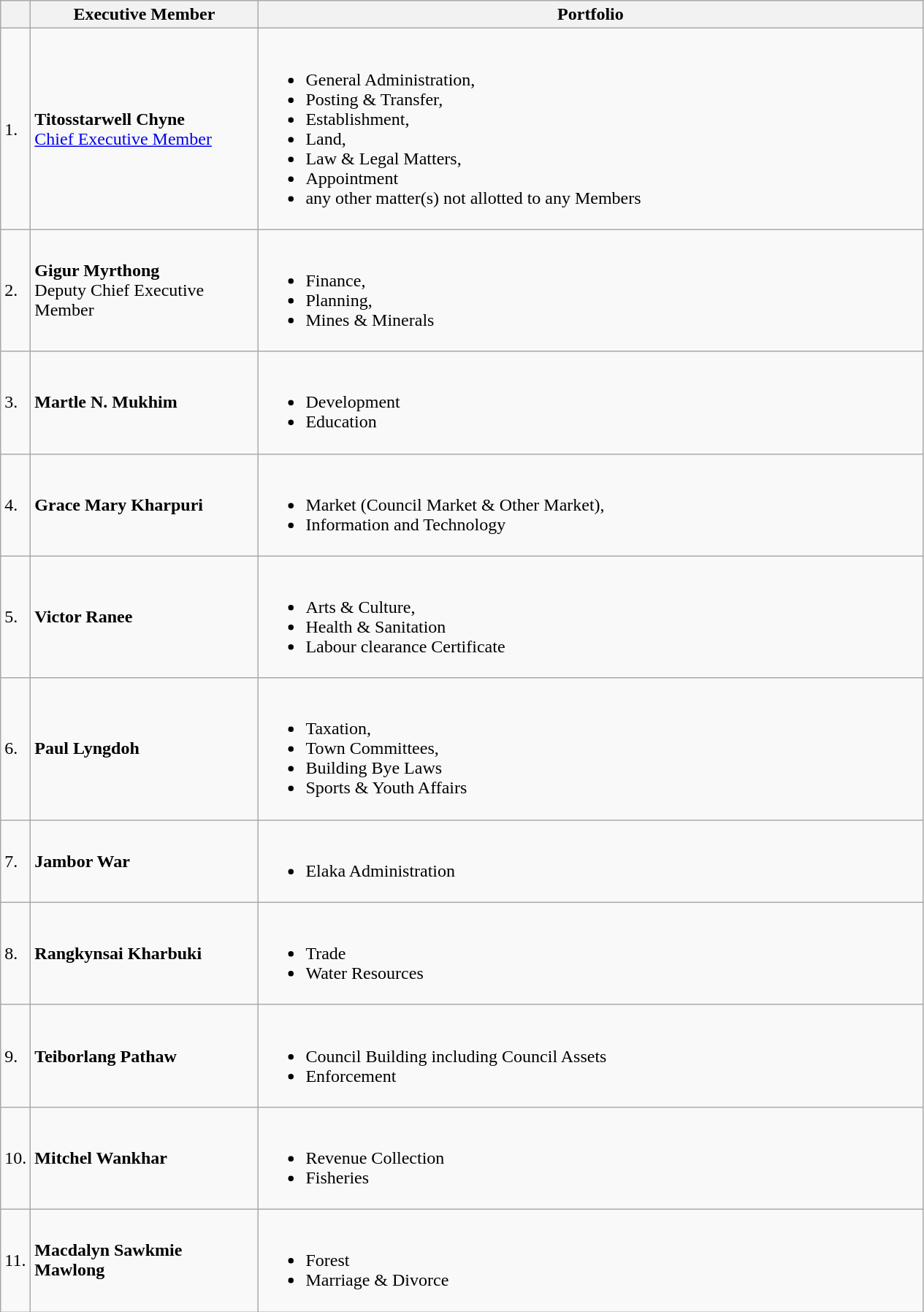<table class="wikitable sortable">
<tr>
<th scope="col" style="width: 10px;"></th>
<th scope="col" style="width: 200px;">Executive Member</th>
<th scope="col" style="width: 600px;">Portfolio</th>
</tr>
<tr>
<td>1.</td>
<td><strong>Titosstarwell Chyne</strong><br><a href='#'>Chief Executive Member</a><br></td>
<td><br><ul><li>General Administration,</li><li>Posting & Transfer,</li><li>Establishment,</li><li>Land,</li><li>Law & Legal Matters,</li><li>Appointment</li><li>any other matter(s) not allotted to any Members</li></ul></td>
</tr>
<tr>
<td>2.</td>
<td><strong>Gigur Myrthong</strong><br>Deputy Chief Executive Member<br></td>
<td><br><ul><li>Finance,</li><li>Planning,</li><li>Mines & Minerals</li></ul></td>
</tr>
<tr>
<td>3.</td>
<td><strong>Martle N. Mukhim</strong></td>
<td><br><ul><li>Development</li><li>Education</li></ul></td>
</tr>
<tr>
<td>4.</td>
<td><strong>Grace Mary Kharpuri</strong></td>
<td><br><ul><li>Market (Council Market & Other Market),</li><li>Information and Technology</li></ul></td>
</tr>
<tr>
<td>5.</td>
<td><strong>Victor Ranee</strong></td>
<td><br><ul><li>Arts & Culture,</li><li>Health & Sanitation</li><li>Labour clearance Certificate</li></ul></td>
</tr>
<tr>
<td>6.</td>
<td><strong>Paul Lyngdoh</strong></td>
<td><br><ul><li>Taxation,</li><li>Town Committees,</li><li>Building Bye Laws</li><li>Sports & Youth Affairs</li></ul></td>
</tr>
<tr>
<td>7.</td>
<td><strong>Jambor War</strong></td>
<td><br><ul><li>Elaka Administration</li></ul></td>
</tr>
<tr>
<td>8.</td>
<td><strong>Rangkynsai Kharbuki</strong></td>
<td><br><ul><li>Trade</li><li>Water Resources</li></ul></td>
</tr>
<tr>
<td>9.</td>
<td><strong>Teiborlang Pathaw</strong></td>
<td><br><ul><li>Council Building including Council Assets</li><li>Enforcement</li></ul></td>
</tr>
<tr>
<td>10.</td>
<td><strong>Mitchel Wankhar</strong></td>
<td><br><ul><li>Revenue Collection</li><li>Fisheries</li></ul></td>
</tr>
<tr>
<td>11.</td>
<td><strong>Macdalyn Sawkmie Mawlong</strong></td>
<td><br><ul><li>Forest</li><li>Marriage & Divorce</li></ul></td>
</tr>
</table>
